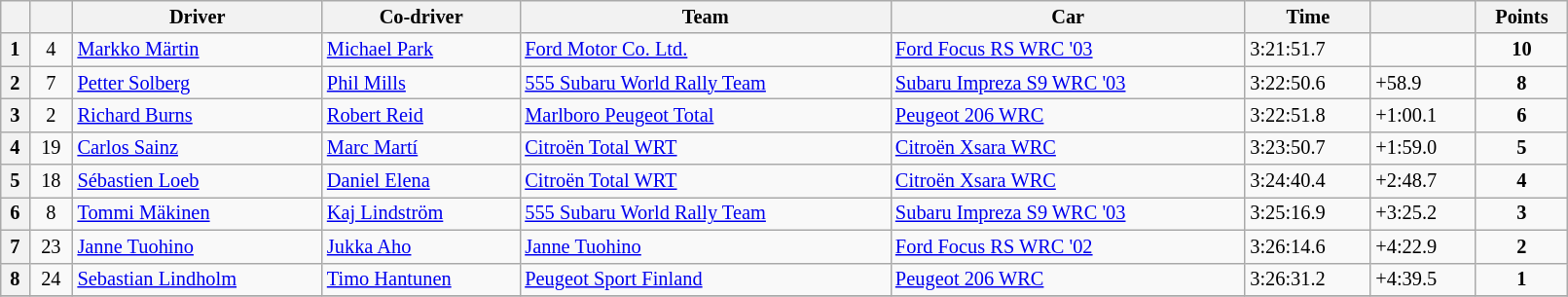<table class="wikitable" width=85% style="font-size: 85%;">
<tr>
<th></th>
<th></th>
<th>Driver</th>
<th>Co-driver</th>
<th>Team</th>
<th>Car</th>
<th>Time</th>
<th></th>
<th>Points</th>
</tr>
<tr>
<th>1</th>
<td align="center">4</td>
<td> <a href='#'>Markko Märtin</a></td>
<td> <a href='#'>Michael Park</a></td>
<td> <a href='#'>Ford Motor Co. Ltd.</a></td>
<td><a href='#'>Ford Focus RS WRC '03</a></td>
<td>3:21:51.7</td>
<td></td>
<td align="center"><strong>10</strong></td>
</tr>
<tr>
<th>2</th>
<td align="center">7</td>
<td> <a href='#'>Petter Solberg</a></td>
<td> <a href='#'>Phil Mills</a></td>
<td> <a href='#'>555 Subaru World Rally Team</a></td>
<td><a href='#'>Subaru Impreza S9 WRC '03</a></td>
<td>3:22:50.6</td>
<td>+58.9</td>
<td align="center"><strong>8</strong></td>
</tr>
<tr>
<th>3</th>
<td align="center">2</td>
<td> <a href='#'>Richard Burns</a></td>
<td> <a href='#'>Robert Reid</a></td>
<td> <a href='#'>Marlboro Peugeot Total</a></td>
<td><a href='#'>Peugeot 206 WRC</a></td>
<td>3:22:51.8</td>
<td>+1:00.1</td>
<td align="center"><strong>6</strong></td>
</tr>
<tr>
<th>4</th>
<td align="center">19</td>
<td> <a href='#'>Carlos Sainz</a></td>
<td> <a href='#'>Marc Martí</a></td>
<td> <a href='#'>Citroën Total WRT</a></td>
<td><a href='#'>Citroën Xsara WRC</a></td>
<td>3:23:50.7</td>
<td>+1:59.0</td>
<td align="center"><strong>5</strong></td>
</tr>
<tr>
<th>5</th>
<td align="center">18</td>
<td> <a href='#'>Sébastien Loeb</a></td>
<td> <a href='#'>Daniel Elena</a></td>
<td> <a href='#'>Citroën Total WRT</a></td>
<td><a href='#'>Citroën Xsara WRC</a></td>
<td>3:24:40.4</td>
<td>+2:48.7</td>
<td align="center"><strong>4</strong></td>
</tr>
<tr>
<th>6</th>
<td align="center">8</td>
<td> <a href='#'>Tommi Mäkinen</a></td>
<td> <a href='#'>Kaj Lindström</a></td>
<td> <a href='#'>555 Subaru World Rally Team</a></td>
<td><a href='#'>Subaru Impreza S9 WRC '03</a></td>
<td>3:25:16.9</td>
<td>+3:25.2</td>
<td align="center"><strong>3</strong></td>
</tr>
<tr>
<th>7</th>
<td align="center">23</td>
<td> <a href='#'>Janne Tuohino</a></td>
<td> <a href='#'>Jukka Aho</a></td>
<td> <a href='#'>Janne Tuohino</a></td>
<td><a href='#'>Ford Focus RS WRC '02</a></td>
<td>3:26:14.6</td>
<td>+4:22.9</td>
<td align="center"><strong>2</strong></td>
</tr>
<tr>
<th>8</th>
<td align="center">24</td>
<td> <a href='#'>Sebastian Lindholm</a></td>
<td> <a href='#'>Timo Hantunen</a></td>
<td> <a href='#'>Peugeot Sport Finland</a></td>
<td><a href='#'>Peugeot 206 WRC</a></td>
<td>3:26:31.2</td>
<td>+4:39.5</td>
<td align="center"><strong>1</strong></td>
</tr>
<tr>
</tr>
</table>
